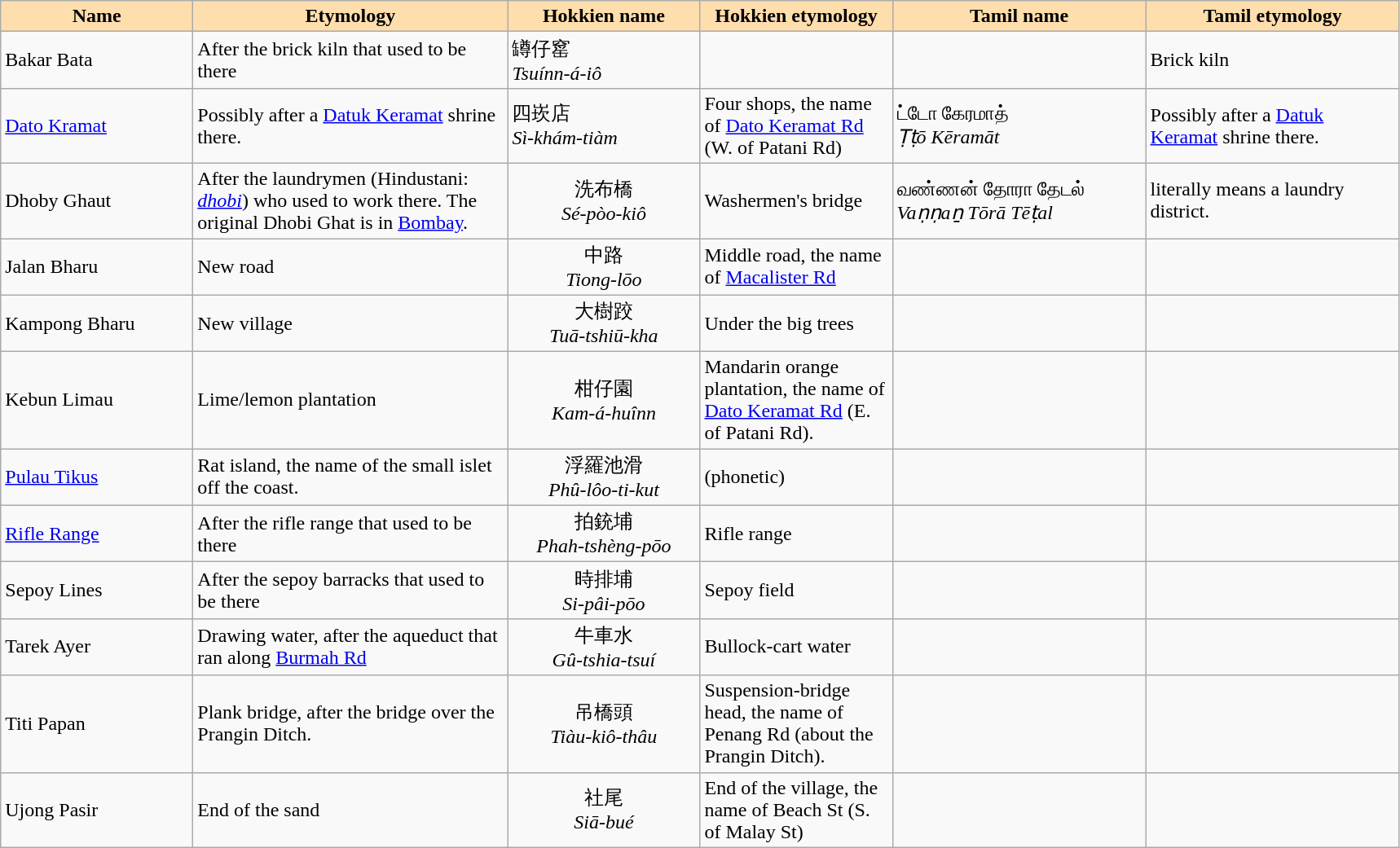<table class="wikitable sortable defaultleft col3center">
<tr>
<th width="150" style="background:#ffdead;">Name</th>
<th width="250" style="background:#ffdead;">Etymology</th>
<th width="150" style="background:#ffdead;">Hokkien name</th>
<th width="150" style="background:#ffdead;">Hokkien etymology</th>
<th width="200" style="background:#ffdead;">Tamil name</th>
<th width="200" style="background:#ffdead;">Tamil etymology</th>
</tr>
<tr>
<td>Bakar Bata</td>
<td>After the brick kiln that used to be there</td>
<td>罇仔窰<br><em>Tsuínn-á-iô</em></td>
<td></td>
<td></td>
<td>Brick kiln</td>
</tr>
<tr>
<td><a href='#'>Dato Kramat</a></td>
<td>Possibly after a <a href='#'>Datuk Keramat</a> shrine there.</td>
<td>四崁店<br><em>Sì-khám-tiàm</em></td>
<td>Four shops, the name of <a href='#'>Dato Keramat Rd</a> (W. of Patani Rd)</td>
<td>ட்டோ கேரமாத்<br><em>Ṭṭō Kēramāt</em></td>
<td>Possibly after a <a href='#'>Datuk Keramat</a> shrine there.</td>
</tr>
<tr>
<td>Dhoby Ghaut</td>
<td>After the laundrymen (Hindustani: <em><a href='#'>dhobi</a></em>) who used to work there. The original Dhobi Ghat is in <a href='#'>Bombay</a>.</td>
<td align=center>洗布橋<br><em>Sé-pòo-kiô</em></td>
<td>Washermen's bridge</td>
<td>வண்ணன் தோரா தேடல்<br><em>Vaṇṇaṉ Tōrā Tēṭal</em></td>
<td>literally means a laundry district.</td>
</tr>
<tr>
<td>Jalan Bharu</td>
<td>New road</td>
<td align=center>中路<br><em>Tiong-lōo</em></td>
<td>Middle road, the name of <a href='#'>Macalister Rd</a></td>
<td></td>
<td></td>
</tr>
<tr>
<td>Kampong Bharu</td>
<td>New village</td>
<td align=center>大樹跤<br><em>Tuā-tshiū-kha</em></td>
<td>Under the big trees</td>
<td></td>
<td></td>
</tr>
<tr>
<td>Kebun Limau</td>
<td>Lime/lemon plantation</td>
<td align=center>柑仔園<br><em>Kam-á-huînn</em></td>
<td>Mandarin orange plantation, the name of <a href='#'>Dato Keramat Rd</a> (E. of Patani Rd).</td>
<td></td>
<td></td>
</tr>
<tr>
<td><a href='#'>Pulau Tikus</a></td>
<td>Rat island, the name of the small islet off the coast.</td>
<td align=center>浮羅池滑<br><em>Phû-lôo-ti-kut</em></td>
<td>(phonetic)</td>
<td></td>
<td></td>
</tr>
<tr>
<td><a href='#'>Rifle Range</a></td>
<td>After the rifle range that used to be there</td>
<td align=center>拍銃埔<br><em>Phah-tshèng-pōo</em></td>
<td>Rifle range</td>
<td></td>
<td></td>
</tr>
<tr>
<td>Sepoy Lines</td>
<td>After the sepoy barracks that used to be there</td>
<td align=center>時排埔<br><em>Si-pâi-pōo</em></td>
<td>Sepoy field</td>
<td></td>
<td></td>
</tr>
<tr>
<td>Tarek Ayer</td>
<td>Drawing water, after the aqueduct that ran along <a href='#'>Burmah Rd</a></td>
<td align=center>牛車水<br><em>Gû-tshia-tsuí</em></td>
<td>Bullock-cart water</td>
<td></td>
<td></td>
</tr>
<tr>
<td>Titi Papan</td>
<td>Plank bridge, after the bridge over the Prangin Ditch.</td>
<td align=center>吊橋頭<br><em>Tiàu-kiô-thâu</em></td>
<td>Suspension-bridge head, the name of Penang Rd (about the Prangin Ditch).</td>
<td></td>
<td></td>
</tr>
<tr>
<td>Ujong Pasir</td>
<td>End of the sand</td>
<td align=center>社尾<br><em>Siā-bué</em></td>
<td>End of the village, the name of Beach St (S. of Malay St)</td>
<td></td>
<td></td>
</tr>
</table>
